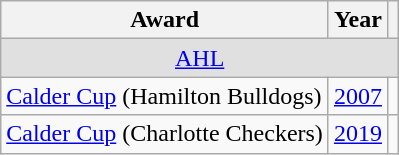<table class="wikitable">
<tr>
<th>Award</th>
<th>Year</th>
<th></th>
</tr>
<tr ALIGN="center" bgcolor="#e0e0e0">
<td colspan="3"><a href='#'>AHL</a></td>
</tr>
<tr>
<td><a href='#'>Calder Cup</a> (Hamilton Bulldogs)</td>
<td><a href='#'>2007</a></td>
<td></td>
</tr>
<tr>
<td><a href='#'>Calder Cup</a> (Charlotte Checkers)</td>
<td><a href='#'>2019</a></td>
<td></td>
</tr>
</table>
